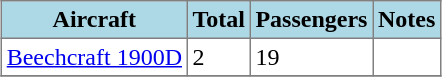<table class="toccolours sortable" border="1" cellpadding="3" style="margin:1em auto; border-collapse:collapse">
<tr bgcolor=lightblue>
<th>Aircraft</th>
<th>Total</th>
<th>Passengers</th>
<th>Notes</th>
</tr>
<tr>
<td><a href='#'>Beechcraft 1900D</a></td>
<td>2</td>
<td>19</td>
<td></td>
</tr>
<tr>
</tr>
</table>
